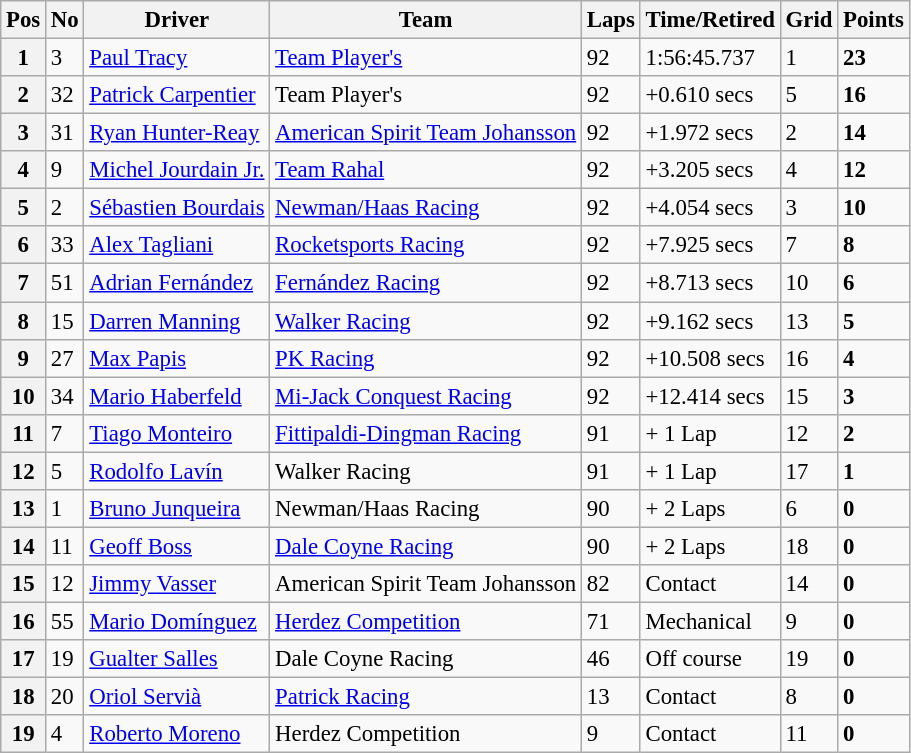<table class="wikitable" style="font-size:95%;">
<tr>
<th>Pos</th>
<th>No</th>
<th>Driver</th>
<th>Team</th>
<th>Laps</th>
<th>Time/Retired</th>
<th>Grid</th>
<th>Points</th>
</tr>
<tr>
<th>1</th>
<td>3</td>
<td> <a href='#'>Paul Tracy</a></td>
<td><a href='#'>Team Player's</a></td>
<td>92</td>
<td>1:56:45.737</td>
<td>1</td>
<td><strong>23</strong></td>
</tr>
<tr>
<th>2</th>
<td>32</td>
<td> <a href='#'>Patrick Carpentier</a></td>
<td>Team Player's</td>
<td>92</td>
<td>+0.610 secs</td>
<td>5</td>
<td><strong>16</strong></td>
</tr>
<tr>
<th>3</th>
<td>31</td>
<td> <a href='#'>Ryan Hunter-Reay</a></td>
<td><a href='#'>American Spirit Team Johansson</a></td>
<td>92</td>
<td>+1.972 secs</td>
<td>2</td>
<td><strong>14</strong></td>
</tr>
<tr>
<th>4</th>
<td>9</td>
<td> <a href='#'>Michel Jourdain Jr.</a></td>
<td><a href='#'>Team Rahal</a></td>
<td>92</td>
<td>+3.205 secs</td>
<td>4</td>
<td><strong>12</strong></td>
</tr>
<tr>
<th>5</th>
<td>2</td>
<td> <a href='#'>Sébastien Bourdais</a></td>
<td><a href='#'>Newman/Haas Racing</a></td>
<td>92</td>
<td>+4.054 secs</td>
<td>3</td>
<td><strong>10</strong></td>
</tr>
<tr>
<th>6</th>
<td>33</td>
<td> <a href='#'>Alex Tagliani</a></td>
<td><a href='#'>Rocketsports Racing</a></td>
<td>92</td>
<td>+7.925 secs</td>
<td>7</td>
<td><strong>8</strong></td>
</tr>
<tr>
<th>7</th>
<td>51</td>
<td> <a href='#'>Adrian Fernández</a></td>
<td><a href='#'>Fernández Racing</a></td>
<td>92</td>
<td>+8.713 secs</td>
<td>10</td>
<td><strong>6</strong></td>
</tr>
<tr>
<th>8</th>
<td>15</td>
<td> <a href='#'>Darren Manning</a></td>
<td><a href='#'>Walker Racing</a></td>
<td>92</td>
<td>+9.162 secs</td>
<td>13</td>
<td><strong>5</strong></td>
</tr>
<tr>
<th>9</th>
<td>27</td>
<td> <a href='#'>Max Papis</a></td>
<td><a href='#'>PK Racing</a></td>
<td>92</td>
<td>+10.508 secs</td>
<td>16</td>
<td><strong>4</strong></td>
</tr>
<tr>
<th>10</th>
<td>34</td>
<td> <a href='#'>Mario Haberfeld</a></td>
<td><a href='#'>Mi-Jack Conquest Racing</a></td>
<td>92</td>
<td>+12.414 secs</td>
<td>15</td>
<td><strong>3</strong></td>
</tr>
<tr>
<th>11</th>
<td>7</td>
<td> <a href='#'>Tiago Monteiro</a></td>
<td><a href='#'>Fittipaldi-Dingman Racing</a></td>
<td>91</td>
<td>+ 1 Lap</td>
<td>12</td>
<td><strong>2</strong></td>
</tr>
<tr>
<th>12</th>
<td>5</td>
<td> <a href='#'>Rodolfo Lavín</a></td>
<td>Walker Racing</td>
<td>91</td>
<td>+ 1 Lap</td>
<td>17</td>
<td><strong>1</strong></td>
</tr>
<tr>
<th>13</th>
<td>1</td>
<td> <a href='#'>Bruno Junqueira</a></td>
<td>Newman/Haas Racing</td>
<td>90</td>
<td>+ 2 Laps</td>
<td>6</td>
<td><strong>0</strong></td>
</tr>
<tr>
<th>14</th>
<td>11</td>
<td> <a href='#'>Geoff Boss</a></td>
<td><a href='#'>Dale Coyne Racing</a></td>
<td>90</td>
<td>+ 2 Laps</td>
<td>18</td>
<td><strong>0</strong></td>
</tr>
<tr>
<th>15</th>
<td>12</td>
<td> <a href='#'>Jimmy Vasser</a></td>
<td>American Spirit Team Johansson</td>
<td>82</td>
<td>Contact</td>
<td>14</td>
<td><strong>0</strong></td>
</tr>
<tr>
<th>16</th>
<td>55</td>
<td> <a href='#'>Mario Domínguez</a></td>
<td><a href='#'>Herdez Competition</a></td>
<td>71</td>
<td>Mechanical</td>
<td>9</td>
<td><strong>0</strong></td>
</tr>
<tr>
<th>17</th>
<td>19</td>
<td> <a href='#'>Gualter Salles</a></td>
<td>Dale Coyne Racing</td>
<td>46</td>
<td>Off course</td>
<td>19</td>
<td><strong>0</strong></td>
</tr>
<tr>
<th>18</th>
<td>20</td>
<td> <a href='#'>Oriol Servià</a></td>
<td><a href='#'>Patrick Racing</a></td>
<td>13</td>
<td>Contact</td>
<td>8</td>
<td><strong>0</strong></td>
</tr>
<tr>
<th>19</th>
<td>4</td>
<td> <a href='#'>Roberto Moreno</a></td>
<td>Herdez Competition</td>
<td>9</td>
<td>Contact</td>
<td>11</td>
<td><strong>0</strong></td>
</tr>
</table>
